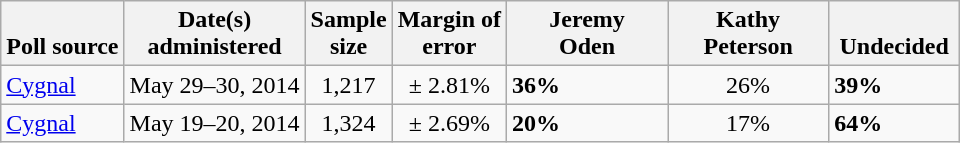<table class="wikitable">
<tr valign= bottom>
<th>Poll source</th>
<th>Date(s)<br>administered</th>
<th>Sample<br>size</th>
<th>Margin of<br>error</th>
<th style="width:100px;">Jeremy<br>Oden</th>
<th style="width:100px;">Kathy<br>Peterson</th>
<th style="width:80px;">Undecided</th>
</tr>
<tr>
<td><a href='#'>Cygnal</a></td>
<td align=center>May 29–30, 2014</td>
<td align=center>1,217</td>
<td align=center>± 2.81%</td>
<td><strong>36%</strong></td>
<td align=center>26%</td>
<td><strong>39%</strong></td>
</tr>
<tr>
<td><a href='#'>Cygnal</a></td>
<td align=center>May 19–20, 2014</td>
<td align=center>1,324</td>
<td align=center>± 2.69%</td>
<td><strong>20%</strong></td>
<td align=center>17%</td>
<td><strong>64%</strong></td>
</tr>
</table>
